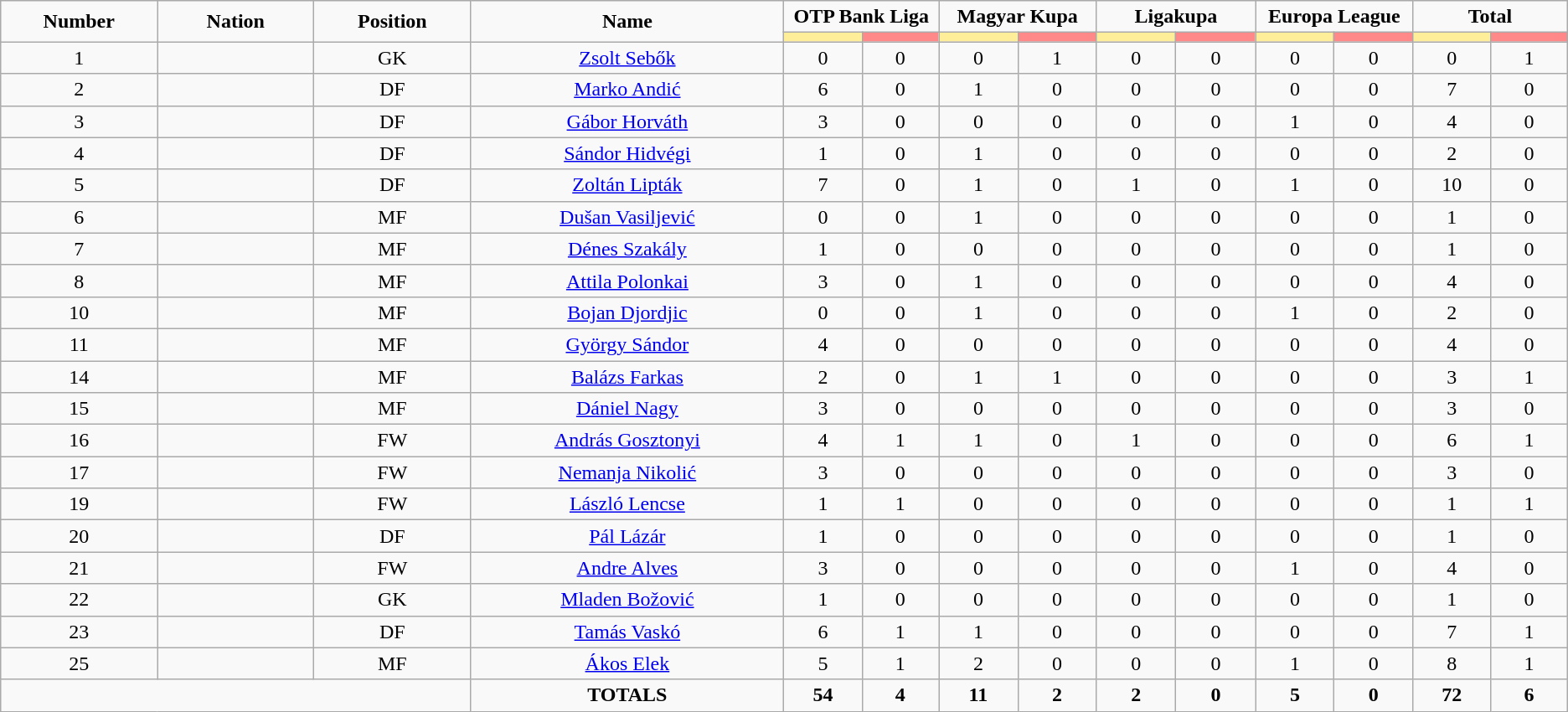<table class="wikitable" style="font-size: 100%; text-align: center;">
<tr>
<td rowspan="2" width="10%" align="center"><strong>Number</strong></td>
<td rowspan="2" width="10%" align="center"><strong>Nation</strong></td>
<td rowspan="2" width="10%" align="center"><strong>Position</strong></td>
<td rowspan="2" width="20%" align="center"><strong>Name</strong></td>
<td colspan="2" align="center"><strong>OTP Bank Liga</strong></td>
<td colspan="2" align="center"><strong>Magyar Kupa</strong></td>
<td colspan="2" align="center"><strong>Ligakupa</strong></td>
<td colspan="2" align="center"><strong>Europa League</strong></td>
<td colspan="2" align="center"><strong>Total</strong></td>
</tr>
<tr>
<th width=60 style="background: #FFEE99"></th>
<th width=60 style="background: #FF8888"></th>
<th width=60 style="background: #FFEE99"></th>
<th width=60 style="background: #FF8888"></th>
<th width=60 style="background: #FFEE99"></th>
<th width=60 style="background: #FF8888"></th>
<th width=60 style="background: #FFEE99"></th>
<th width=60 style="background: #FF8888"></th>
<th width=60 style="background: #FFEE99"></th>
<th width=60 style="background: #FF8888"></th>
</tr>
<tr>
<td>1</td>
<td></td>
<td>GK</td>
<td><a href='#'>Zsolt Sebők</a></td>
<td>0</td>
<td>0</td>
<td>0</td>
<td>1</td>
<td>0</td>
<td>0</td>
<td>0</td>
<td>0</td>
<td>0</td>
<td>1</td>
</tr>
<tr>
<td>2</td>
<td></td>
<td>DF</td>
<td><a href='#'>Marko Andić</a></td>
<td>6</td>
<td>0</td>
<td>1</td>
<td>0</td>
<td>0</td>
<td>0</td>
<td>0</td>
<td>0</td>
<td>7</td>
<td>0</td>
</tr>
<tr>
<td>3</td>
<td></td>
<td>DF</td>
<td><a href='#'>Gábor Horváth</a></td>
<td>3</td>
<td>0</td>
<td>0</td>
<td>0</td>
<td>0</td>
<td>0</td>
<td>1</td>
<td>0</td>
<td>4</td>
<td>0</td>
</tr>
<tr>
<td>4</td>
<td></td>
<td>DF</td>
<td><a href='#'>Sándor Hidvégi</a></td>
<td>1</td>
<td>0</td>
<td>1</td>
<td>0</td>
<td>0</td>
<td>0</td>
<td>0</td>
<td>0</td>
<td>2</td>
<td>0</td>
</tr>
<tr>
<td>5</td>
<td></td>
<td>DF</td>
<td><a href='#'>Zoltán Lipták</a></td>
<td>7</td>
<td>0</td>
<td>1</td>
<td>0</td>
<td>1</td>
<td>0</td>
<td>1</td>
<td>0</td>
<td>10</td>
<td>0</td>
</tr>
<tr>
<td>6</td>
<td></td>
<td>MF</td>
<td><a href='#'>Dušan Vasiljević</a></td>
<td>0</td>
<td>0</td>
<td>1</td>
<td>0</td>
<td>0</td>
<td>0</td>
<td>0</td>
<td>0</td>
<td>1</td>
<td>0</td>
</tr>
<tr>
<td>7</td>
<td></td>
<td>MF</td>
<td><a href='#'>Dénes Szakály</a></td>
<td>1</td>
<td>0</td>
<td>0</td>
<td>0</td>
<td>0</td>
<td>0</td>
<td>0</td>
<td>0</td>
<td>1</td>
<td>0</td>
</tr>
<tr>
<td>8</td>
<td></td>
<td>MF</td>
<td><a href='#'>Attila Polonkai</a></td>
<td>3</td>
<td>0</td>
<td>1</td>
<td>0</td>
<td>0</td>
<td>0</td>
<td>0</td>
<td>0</td>
<td>4</td>
<td>0</td>
</tr>
<tr>
<td>10</td>
<td></td>
<td>MF</td>
<td><a href='#'>Bojan Djordjic</a></td>
<td>0</td>
<td>0</td>
<td>1</td>
<td>0</td>
<td>0</td>
<td>0</td>
<td>1</td>
<td>0</td>
<td>2</td>
<td>0</td>
</tr>
<tr>
<td>11</td>
<td></td>
<td>MF</td>
<td><a href='#'>György Sándor</a></td>
<td>4</td>
<td>0</td>
<td>0</td>
<td>0</td>
<td>0</td>
<td>0</td>
<td>0</td>
<td>0</td>
<td>4</td>
<td>0</td>
</tr>
<tr>
<td>14</td>
<td></td>
<td>MF</td>
<td><a href='#'>Balázs Farkas</a></td>
<td>2</td>
<td>0</td>
<td>1</td>
<td>1</td>
<td>0</td>
<td>0</td>
<td>0</td>
<td>0</td>
<td>3</td>
<td>1</td>
</tr>
<tr>
<td>15</td>
<td></td>
<td>MF</td>
<td><a href='#'>Dániel Nagy</a></td>
<td>3</td>
<td>0</td>
<td>0</td>
<td>0</td>
<td>0</td>
<td>0</td>
<td>0</td>
<td>0</td>
<td>3</td>
<td>0</td>
</tr>
<tr>
<td>16</td>
<td></td>
<td>FW</td>
<td><a href='#'>András Gosztonyi</a></td>
<td>4</td>
<td>1</td>
<td>1</td>
<td>0</td>
<td>1</td>
<td>0</td>
<td>0</td>
<td>0</td>
<td>6</td>
<td>1</td>
</tr>
<tr>
<td>17</td>
<td></td>
<td>FW</td>
<td><a href='#'>Nemanja Nikolić</a></td>
<td>3</td>
<td>0</td>
<td>0</td>
<td>0</td>
<td>0</td>
<td>0</td>
<td>0</td>
<td>0</td>
<td>3</td>
<td>0</td>
</tr>
<tr>
<td>19</td>
<td></td>
<td>FW</td>
<td><a href='#'>László Lencse</a></td>
<td>1</td>
<td>1</td>
<td>0</td>
<td>0</td>
<td>0</td>
<td>0</td>
<td>0</td>
<td>0</td>
<td>1</td>
<td>1</td>
</tr>
<tr>
<td>20</td>
<td></td>
<td>DF</td>
<td><a href='#'>Pál Lázár</a></td>
<td>1</td>
<td>0</td>
<td>0</td>
<td>0</td>
<td>0</td>
<td>0</td>
<td>0</td>
<td>0</td>
<td>1</td>
<td>0</td>
</tr>
<tr>
<td>21</td>
<td></td>
<td>FW</td>
<td><a href='#'>Andre Alves</a></td>
<td>3</td>
<td>0</td>
<td>0</td>
<td>0</td>
<td>0</td>
<td>0</td>
<td>1</td>
<td>0</td>
<td>4</td>
<td>0</td>
</tr>
<tr>
<td>22</td>
<td></td>
<td>GK</td>
<td><a href='#'>Mladen Božović</a></td>
<td>1</td>
<td>0</td>
<td>0</td>
<td>0</td>
<td>0</td>
<td>0</td>
<td>0</td>
<td>0</td>
<td>1</td>
<td>0</td>
</tr>
<tr>
<td>23</td>
<td></td>
<td>DF</td>
<td><a href='#'>Tamás Vaskó</a></td>
<td>6</td>
<td>1</td>
<td>1</td>
<td>0</td>
<td>0</td>
<td>0</td>
<td>0</td>
<td>0</td>
<td>7</td>
<td>1</td>
</tr>
<tr>
<td>25</td>
<td></td>
<td>MF</td>
<td><a href='#'>Ákos Elek</a></td>
<td>5</td>
<td>1</td>
<td>2</td>
<td>0</td>
<td>0</td>
<td>0</td>
<td>1</td>
<td>0</td>
<td>8</td>
<td>1</td>
</tr>
<tr>
<td colspan="3"></td>
<td><strong>TOTALS</strong></td>
<td><strong>54</strong></td>
<td><strong>4</strong></td>
<td><strong>11</strong></td>
<td><strong>2</strong></td>
<td><strong>2</strong></td>
<td><strong>0</strong></td>
<td><strong>5</strong></td>
<td><strong>0</strong></td>
<td><strong>72</strong></td>
<td><strong>6</strong></td>
</tr>
</table>
